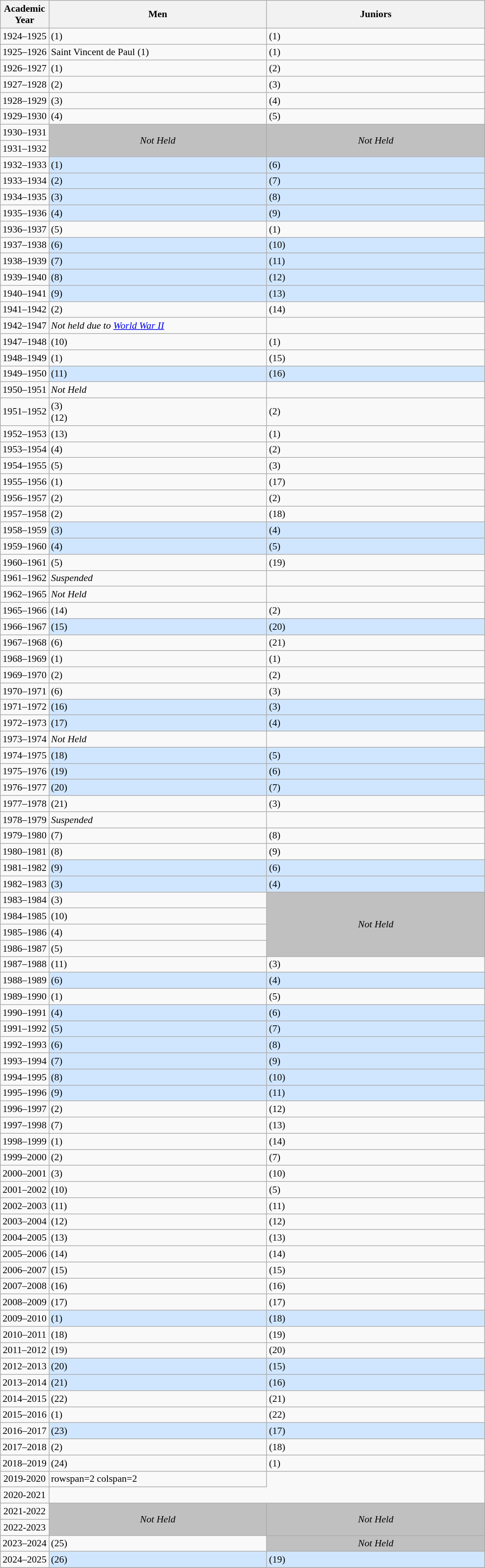<table class="wikitable" style="font-size:90%;">
<tr>
<th width=10%><strong>Academic<br>Year</strong></th>
<th width="45%">Men</th>
<th width="45%"><strong>Juniors</strong></th>
</tr>
<tr>
<td align=center>1924–1925</td>
<td> (1)</td>
<td> (1)</td>
</tr>
<tr>
<td align=center>1925–1926</td>
<td> Saint Vincent de Paul (1)</td>
<td> (1)</td>
</tr>
<tr>
<td align=center>1926–1927</td>
<td> (1)</td>
<td> (2)</td>
</tr>
<tr>
<td align=center>1927–1928</td>
<td> (2)</td>
<td> (3)</td>
</tr>
<tr>
<td align=center>1928–1929</td>
<td> (3)</td>
<td> (4)</td>
</tr>
<tr>
<td align=center>1929–1930</td>
<td> (4)</td>
<td> (5)</td>
</tr>
<tr>
<td align=center>1930–1931</td>
<td rowspan="2" bgcolor="silver" align="center"><em>Not Held</em></td>
<td rowspan="2" bgcolor="silver" align="center"><em>Not Held</em></td>
</tr>
<tr>
<td align=center>1931–1932</td>
</tr>
<tr>
<td align=center>1932–1933</td>
<td bgcolor="#D0E6FF"> (1)</td>
<td bgcolor="#D0E6FF"> (6)</td>
</tr>
<tr>
<td align=center>1933–1934</td>
<td bgcolor="#D0E6FF"> (2)</td>
<td bgcolor="#D0E6FF"> (7)</td>
</tr>
<tr>
<td align=center>1934–1935</td>
<td bgcolor="#D0E6FF"> (3)</td>
<td bgcolor="#D0E6FF"> (8)</td>
</tr>
<tr>
<td align=center>1935–1936</td>
<td bgcolor="#D0E6FF"> (4)</td>
<td bgcolor="#D0E6FF"> (9)</td>
</tr>
<tr>
<td align=center>1936–1937</td>
<td> (5)</td>
<td> (1)</td>
</tr>
<tr>
<td align=center>1937–1938</td>
<td bgcolor="#D0E6FF"> (6)</td>
<td bgcolor="#D0E6FF"> (10)</td>
</tr>
<tr>
<td align=center>1938–1939</td>
<td bgcolor="#D0E6FF"> (7)</td>
<td bgcolor="#D0E6FF"> (11)</td>
</tr>
<tr>
<td align=center>1939–1940</td>
<td bgcolor="#D0E6FF"> (8)</td>
<td bgcolor="#D0E6FF"> (12)</td>
</tr>
<tr>
<td align=center>1940–1941</td>
<td bgcolor="#D0E6FF"> (9)</td>
<td bgcolor="#D0E6FF"> (13)</td>
</tr>
<tr>
<td align=center>1941–1942</td>
<td> (2)</td>
<td> (14)</td>
</tr>
<tr>
<td align=center>1942–1947</td>
<td><em>Not held due to <a href='#'>World War II</a></em></td>
<td></td>
</tr>
<tr>
<td align=center>1947–1948</td>
<td> (10)</td>
<td> (1)</td>
</tr>
<tr>
<td align=center>1948–1949</td>
<td> (1)</td>
<td> (15)</td>
</tr>
<tr>
<td align=center>1949–1950</td>
<td bgcolor="#D0E6FF"> (11)</td>
<td bgcolor="#D0E6FF"> (16)</td>
</tr>
<tr>
<td align=center>1950–1951</td>
<td><em>Not Held</em></td>
<td></td>
</tr>
<tr>
<td align=center>1951–1952</td>
<td> (3) <br> (12)</td>
<td> (2)</td>
</tr>
<tr>
<td align=center>1952–1953</td>
<td> (13)</td>
<td> (1)</td>
</tr>
<tr>
<td align=center>1953–1954</td>
<td> (4)</td>
<td> (2)</td>
</tr>
<tr>
<td align=center>1954–1955</td>
<td> (5)</td>
<td> (3)</td>
</tr>
<tr>
<td align=center>1955–1956</td>
<td> (1)</td>
<td> (17)</td>
</tr>
<tr>
<td align=center>1956–1957</td>
<td> (2)</td>
<td> (2)</td>
</tr>
<tr>
<td align=center>1957–1958</td>
<td> (2)</td>
<td> (18)</td>
</tr>
<tr>
<td align=center>1958–1959</td>
<td bgcolor="#D0E6FF"> (3)</td>
<td bgcolor="#D0E6FF"> (4)</td>
</tr>
<tr>
<td align=center>1959–1960</td>
<td bgcolor="#D0E6FF"> (4)</td>
<td bgcolor="#D0E6FF"> (5)</td>
</tr>
<tr>
<td align=center>1960–1961</td>
<td> (5)</td>
<td> (19)</td>
</tr>
<tr>
<td align=center>1961–1962</td>
<td><em>Suspended</em></td>
<td></td>
</tr>
<tr>
<td align=center>1962–1965</td>
<td><em>Not Held</em></td>
<td></td>
</tr>
<tr>
<td align=center>1965–1966</td>
<td> (14)</td>
<td> (2)</td>
</tr>
<tr>
<td align=center>1966–1967</td>
<td bgcolor="#D0E6FF"> (15)</td>
<td bgcolor="#D0E6FF"> (20)</td>
</tr>
<tr>
<td align=center>1967–1968</td>
<td> (6)</td>
<td> (21)</td>
</tr>
<tr>
<td align=center>1968–1969</td>
<td> (1)</td>
<td> (1)</td>
</tr>
<tr>
<td align=center>1969–1970</td>
<td> (2)</td>
<td> (2)</td>
</tr>
<tr>
<td align=center>1970–1971</td>
<td> (6)</td>
<td> (3)</td>
</tr>
<tr>
<td align=center>1971–1972</td>
<td bgcolor="#D0E6FF"> (16)</td>
<td bgcolor="#D0E6FF"> (3)</td>
</tr>
<tr>
<td align=center>1972–1973</td>
<td bgcolor="#D0E6FF"> (17)</td>
<td bgcolor="#D0E6FF"> (4)</td>
</tr>
<tr>
<td align=center>1973–1974</td>
<td><em>Not Held</em></td>
<td></td>
</tr>
<tr>
<td align=center>1974–1975</td>
<td bgcolor="#D0E6FF"> (18)</td>
<td bgcolor="#D0E6FF"> (5)</td>
</tr>
<tr>
<td align=center>1975–1976</td>
<td bgcolor="#D0E6FF"> (19)</td>
<td bgcolor="#D0E6FF"> (6)</td>
</tr>
<tr>
<td align=center>1976–1977</td>
<td bgcolor="#D0E6FF"> (20)</td>
<td bgcolor="#D0E6FF"> (7)</td>
</tr>
<tr>
<td align=center>1977–1978</td>
<td> (21)</td>
<td> (3)</td>
</tr>
<tr>
<td align=center>1978–1979</td>
<td><em>Suspended</em></td>
<td></td>
</tr>
<tr>
<td align=center>1979–1980</td>
<td> (7)</td>
<td> (8)</td>
</tr>
<tr>
<td align=center>1980–1981</td>
<td> (8)</td>
<td> (9)</td>
</tr>
<tr>
<td align=center>1981–1982</td>
<td bgcolor="#D0E6FF"> (9)</td>
<td bgcolor="#D0E6FF"> (6)</td>
</tr>
<tr>
<td align=center>1982–1983</td>
<td bgcolor="#D0E6FF"> (3)</td>
<td bgcolor="#D0E6FF"> (4)</td>
</tr>
<tr>
<td align=center>1983–1984</td>
<td> (3)</td>
<td rowspan="4" bgcolor="silver" align="center"><em>Not Held</em></td>
</tr>
<tr>
<td align=center>1984–1985</td>
<td> (10)</td>
</tr>
<tr>
<td align=center>1985–1986</td>
<td> (4)</td>
</tr>
<tr>
<td align=center>1986–1987</td>
<td> (5)</td>
</tr>
<tr>
<td align=center>1987–1988</td>
<td> (11)</td>
<td> (3)</td>
</tr>
<tr>
<td align=center>1988–1989</td>
<td bgcolor="#D0E6FF"> (6)</td>
<td bgcolor="#D0E6FF"> (4)</td>
</tr>
<tr>
<td align=center>1989–1990</td>
<td> (1)</td>
<td> (5)</td>
</tr>
<tr>
<td align=center>1990–1991</td>
<td bgcolor="#D0E6FF"> (4)</td>
<td bgcolor="#D0E6FF"> (6)</td>
</tr>
<tr>
<td align=center>1991–1992</td>
<td bgcolor="#D0E6FF"> (5)</td>
<td bgcolor="#D0E6FF"> (7)</td>
</tr>
<tr>
<td align=center>1992–1993</td>
<td bgcolor="#D0E6FF"> (6)</td>
<td bgcolor="#D0E6FF"> (8)</td>
</tr>
<tr>
<td align=center>1993–1994</td>
<td bgcolor="#D0E6FF"> (7)</td>
<td bgcolor="#D0E6FF"> (9)</td>
</tr>
<tr>
<td align=center>1994–1995</td>
<td bgcolor="#D0E6FF"> (8)</td>
<td bgcolor="#D0E6FF"> (10)</td>
</tr>
<tr>
<td align=center>1995–1996</td>
<td bgcolor="#D0E6FF"> (9)</td>
<td bgcolor="#D0E6FF"> (11)</td>
</tr>
<tr>
<td align=center>1996–1997</td>
<td> (2)</td>
<td> (12)</td>
</tr>
<tr>
<td align=center>1997–1998</td>
<td> (7)</td>
<td> (13)</td>
</tr>
<tr>
<td align=center>1998–1999</td>
<td> (1)</td>
<td> (14)</td>
</tr>
<tr>
<td align=center>1999–2000</td>
<td> (2)</td>
<td> (7)</td>
</tr>
<tr>
<td align=center>2000–2001</td>
<td> (3)</td>
<td> (10)</td>
</tr>
<tr>
<td align=center>2001–2002</td>
<td> (10)</td>
<td> (5)</td>
</tr>
<tr>
<td align=center>2002–2003</td>
<td> (11)</td>
<td> (11)</td>
</tr>
<tr>
<td align=center>2003–2004</td>
<td> (12)</td>
<td> (12)</td>
</tr>
<tr>
<td align=center>2004–2005</td>
<td> (13)</td>
<td> (13)</td>
</tr>
<tr>
<td align=center>2005–2006</td>
<td> (14)</td>
<td> (14)</td>
</tr>
<tr>
<td align=center>2006–2007</td>
<td> (15)</td>
<td> (15)</td>
</tr>
<tr>
<td align=center>2007–2008</td>
<td> (16)</td>
<td> (16)</td>
</tr>
<tr>
<td align=center>2008–2009</td>
<td> (17)</td>
<td> (17)</td>
</tr>
<tr>
<td align=center>2009–2010</td>
<td bgcolor="#D0E6FF"> (1)</td>
<td bgcolor="#D0E6FF"> (18)</td>
</tr>
<tr>
<td align=center>2010–2011</td>
<td> (18)</td>
<td> (19)</td>
</tr>
<tr>
<td align=center>2011–2012</td>
<td> (19)</td>
<td> (20)</td>
</tr>
<tr>
<td align=center>2012–2013</td>
<td bgcolor="#D0E6FF"> (20)</td>
<td bgcolor="#D0E6FF"> (15)</td>
</tr>
<tr>
<td align=center>2013–2014</td>
<td bgcolor="#D0E6FF"> (21)</td>
<td bgcolor="#D0E6FF"> (16)</td>
</tr>
<tr>
<td align=center>2014–2015</td>
<td> (22)</td>
<td> (21)</td>
</tr>
<tr>
<td align=center>2015–2016</td>
<td> (1)</td>
<td> (22)</td>
</tr>
<tr>
<td align=center>2016–2017</td>
<td bgcolor="#D0E6FF"> (23)</td>
<td bgcolor="#D0E6FF"> (17)</td>
</tr>
<tr>
<td align=center>2017–2018</td>
<td> (2)</td>
<td> (18)</td>
</tr>
<tr>
<td align=center>2018–2019</td>
<td> (24)</td>
<td> (1)</td>
</tr>
<tr>
<td align=center>2019-2020</td>
<td>rowspan=2 colspan=2 </td>
</tr>
<tr>
<td align=center>2020-2021</td>
</tr>
<tr>
<td align=center>2021-2022</td>
<td rowspan="2" bgcolor="silver" align="center"><em>Not Held</em></td>
<td rowspan="2" bgcolor="silver" align="center"><em>Not Held</em></td>
</tr>
<tr>
<td align=center>2022-2023</td>
</tr>
<tr>
<td align=center>2023–2024</td>
<td> (25)</td>
<td bgcolor="silver" align="center"><em>Not Held</em></td>
</tr>
<tr>
<td align=center>2024–2025</td>
<td bgcolor="#D0E6FF"> (26)</td>
<td bgcolor="#D0E6FF"> (19)</td>
</tr>
<tr>
</tr>
</table>
